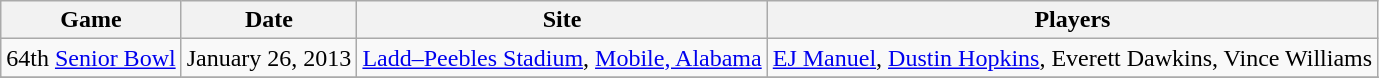<table class="wikitable">
<tr>
<th>Game</th>
<th>Date</th>
<th>Site</th>
<th>Players</th>
</tr>
<tr>
<td>64th <a href='#'>Senior Bowl</a></td>
<td>January 26, 2013</td>
<td><a href='#'>Ladd–Peebles Stadium</a>, <a href='#'>Mobile, Alabama</a></td>
<td><a href='#'>EJ Manuel</a>, <a href='#'>Dustin Hopkins</a>, Everett Dawkins, Vince Williams</td>
</tr>
<tr style="background: #e3e3e3;">
</tr>
<tr>
</tr>
</table>
